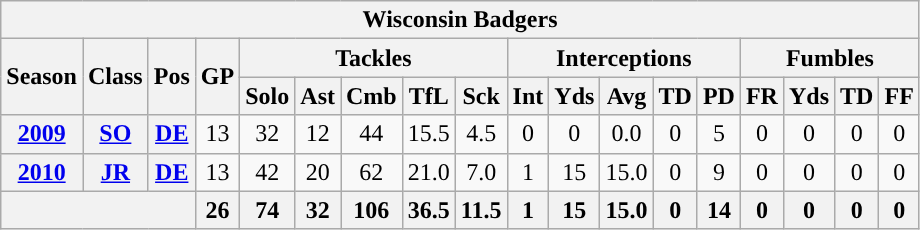<table class="wikitable" style="text-align:center;">
<tr>
<th colspan="18">Wisconsin Badgers</th>
</tr>
<tr>
<th rowspan="2">Season</th>
<th rowspan="2">Class</th>
<th rowspan="2">Pos</th>
<th rowspan="2">GP</th>
<th colspan="5">Tackles</th>
<th colspan="5">Interceptions</th>
<th colspan="4">Fumbles</th>
</tr>
<tr>
<th>Solo</th>
<th>Ast</th>
<th>Cmb</th>
<th>TfL</th>
<th>Sck</th>
<th>Int</th>
<th>Yds</th>
<th>Avg</th>
<th>TD</th>
<th>PD</th>
<th>FR</th>
<th>Yds</th>
<th>TD</th>
<th>FF</th>
</tr>
<tr>
<th><a href='#'>2009</a></th>
<th> <a href='#'>SO</a></th>
<th><a href='#'>DE</a></th>
<td>13</td>
<td>32</td>
<td>12</td>
<td>44</td>
<td>15.5</td>
<td>4.5</td>
<td>0</td>
<td>0</td>
<td>0.0</td>
<td>0</td>
<td>5</td>
<td>0</td>
<td>0</td>
<td>0</td>
<td>0</td>
</tr>
<tr>
<th><a href='#'>2010</a></th>
<th> <a href='#'>JR</a></th>
<th><a href='#'>DE</a></th>
<td>13</td>
<td>42</td>
<td>20</td>
<td>62</td>
<td>21.0</td>
<td>7.0</td>
<td>1</td>
<td>15</td>
<td>15.0</td>
<td>0</td>
<td>9</td>
<td>0</td>
<td>0</td>
<td>0</td>
<td>0</td>
</tr>
<tr>
<th colspan="3"></th>
<th>26</th>
<th>74</th>
<th>32</th>
<th>106</th>
<th>36.5</th>
<th>11.5</th>
<th>1</th>
<th>15</th>
<th>15.0</th>
<th>0</th>
<th>14</th>
<th>0</th>
<th>0</th>
<th>0</th>
<th>0</th>
</tr>
</table>
